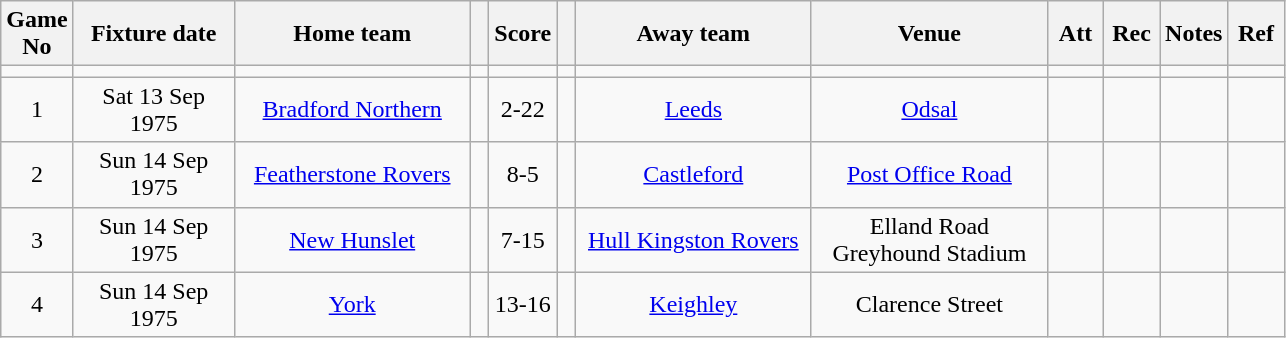<table class="wikitable" style="text-align:center;">
<tr>
<th width=20 abbr="No">Game No</th>
<th width=100 abbr="Date">Fixture date</th>
<th width=150 abbr="Home team">Home team</th>
<th width=5 abbr="space"></th>
<th width=20 abbr="Score">Score</th>
<th width=5 abbr="space"></th>
<th width=150 abbr="Away team">Away team</th>
<th width=150 abbr="Venue">Venue</th>
<th width=30 abbr="Att">Att</th>
<th width=30 abbr="Rec">Rec</th>
<th width=20 abbr="Notes">Notes</th>
<th width=30 abbr="Ref">Ref</th>
</tr>
<tr>
<td></td>
<td></td>
<td></td>
<td></td>
<td></td>
<td></td>
<td></td>
<td></td>
<td></td>
<td></td>
<td></td>
</tr>
<tr>
<td>1</td>
<td>Sat 13 Sep 1975</td>
<td><a href='#'>Bradford Northern</a></td>
<td></td>
<td>2-22</td>
<td></td>
<td><a href='#'>Leeds</a></td>
<td><a href='#'>Odsal</a></td>
<td></td>
<td></td>
<td></td>
<td></td>
</tr>
<tr>
<td>2</td>
<td>Sun 14 Sep 1975</td>
<td><a href='#'>Featherstone Rovers</a></td>
<td></td>
<td>8-5</td>
<td></td>
<td><a href='#'>Castleford</a></td>
<td><a href='#'>Post Office Road</a></td>
<td></td>
<td></td>
<td></td>
<td></td>
</tr>
<tr>
<td>3</td>
<td>Sun 14 Sep 1975</td>
<td><a href='#'>New Hunslet</a></td>
<td></td>
<td>7-15</td>
<td></td>
<td><a href='#'>Hull Kingston Rovers</a></td>
<td>Elland Road Greyhound Stadium</td>
<td></td>
<td></td>
<td></td>
<td></td>
</tr>
<tr>
<td>4</td>
<td>Sun 14 Sep 1975</td>
<td><a href='#'>York</a></td>
<td></td>
<td>13-16</td>
<td></td>
<td><a href='#'>Keighley</a></td>
<td>Clarence Street</td>
<td></td>
<td></td>
<td></td>
<td></td>
</tr>
</table>
